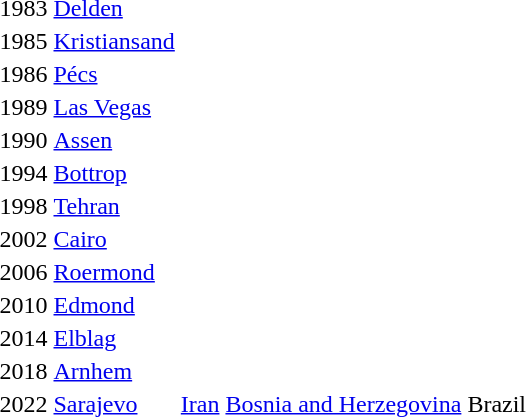<table>
<tr>
<td style="text-align: center;"> 1983</td>
<td><a href='#'>Delden</a></td>
<td></td>
<td></td>
<td></td>
</tr>
<tr>
<td style="text-align: center;"> 1985</td>
<td><a href='#'>Kristiansand</a></td>
<td></td>
<td></td>
<td></td>
</tr>
<tr>
<td style="text-align: center;"> 1986</td>
<td><a href='#'>Pécs</a></td>
<td></td>
<td></td>
<td></td>
</tr>
<tr>
<td style="text-align: center;"> 1989</td>
<td><a href='#'>Las Vegas</a></td>
<td></td>
<td></td>
<td></td>
</tr>
<tr>
<td style="text-align: center;"> 1990</td>
<td><a href='#'>Assen</a></td>
<td></td>
<td></td>
<td></td>
</tr>
<tr>
<td style="text-align: center;"> 1994</td>
<td><a href='#'>Bottrop</a></td>
<td></td>
<td></td>
<td></td>
</tr>
<tr>
<td style="text-align: center;">  1998</td>
<td><a href='#'>Tehran</a></td>
<td></td>
<td></td>
<td></td>
</tr>
<tr>
<td style="text-align: center;"> 2002</td>
<td><a href='#'>Cairo</a></td>
<td></td>
<td></td>
<td></td>
</tr>
<tr>
<td style="text-align: center;"> 2006</td>
<td><a href='#'>Roermond</a></td>
<td></td>
<td></td>
<td></td>
</tr>
<tr>
<td style="text-align: center;"> 2010</td>
<td><a href='#'>Edmond</a></td>
<td></td>
<td></td>
<td></td>
</tr>
<tr>
<td style="text-align: center;"> 2014</td>
<td><a href='#'>Elblag</a></td>
<td></td>
<td></td>
<td></td>
</tr>
<tr>
<td style="text-align: center;">  2018</td>
<td><a href='#'>Arnhem</a></td>
<td></td>
<td></td>
<td></td>
</tr>
<tr>
<td style="text-align: center;">  2022</td>
<td><a href='#'>Sarajevo</a></td>
<td> <a href='#'>Iran</a></td>
<td> <a href='#'>Bosnia and Herzegovina</a></td>
<td> Brazil</td>
</tr>
</table>
